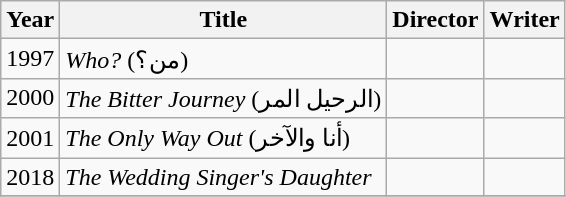<table class="wikitable">
<tr>
<th>Year</th>
<th>Title</th>
<th>Director</th>
<th>Writer</th>
</tr>
<tr>
<td>1997</td>
<td><em>Who?</em> (من؟)</td>
<td></td>
<td></td>
</tr>
<tr>
<td>2000</td>
<td><em>The Bitter Journey</em> (الرحيل المر)</td>
<td></td>
<td></td>
</tr>
<tr>
<td>2001</td>
<td><em>The Only Way Out</em> (أنا والآخر)</td>
<td></td>
<td></td>
</tr>
<tr>
<td>2018</td>
<td><em>The Wedding Singer's Daughter</em></td>
<td></td>
<td></td>
</tr>
<tr>
</tr>
</table>
